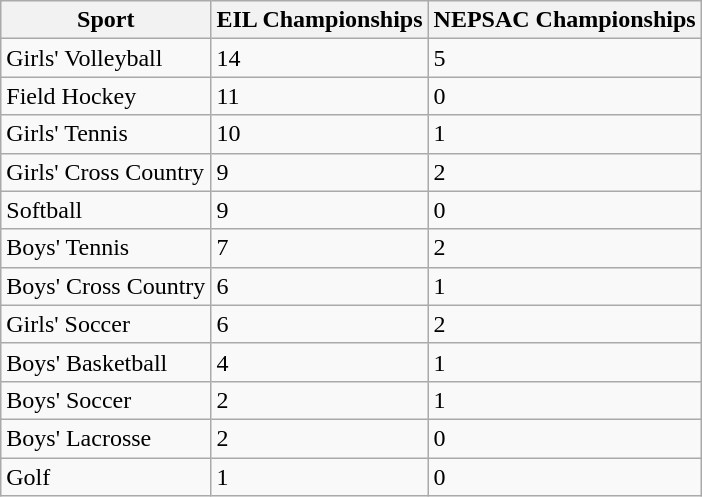<table class="wikitable sortable">
<tr>
<th>Sport</th>
<th>EIL Championships</th>
<th>NEPSAC Championships</th>
</tr>
<tr>
<td>Girls' Volleyball</td>
<td>14</td>
<td>5</td>
</tr>
<tr>
<td>Field Hockey</td>
<td>11</td>
<td>0</td>
</tr>
<tr>
<td>Girls' Tennis</td>
<td>10</td>
<td>1</td>
</tr>
<tr>
<td>Girls' Cross Country</td>
<td>9</td>
<td>2</td>
</tr>
<tr>
<td>Softball</td>
<td>9</td>
<td>0</td>
</tr>
<tr>
<td>Boys' Tennis</td>
<td>7</td>
<td>2</td>
</tr>
<tr>
<td>Boys' Cross Country</td>
<td>6</td>
<td>1</td>
</tr>
<tr>
<td>Girls' Soccer</td>
<td>6</td>
<td>2</td>
</tr>
<tr>
<td>Boys' Basketball</td>
<td>4</td>
<td>1</td>
</tr>
<tr>
<td>Boys' Soccer</td>
<td>2</td>
<td>1</td>
</tr>
<tr>
<td>Boys' Lacrosse</td>
<td>2</td>
<td>0</td>
</tr>
<tr>
<td>Golf</td>
<td>1</td>
<td>0</td>
</tr>
</table>
